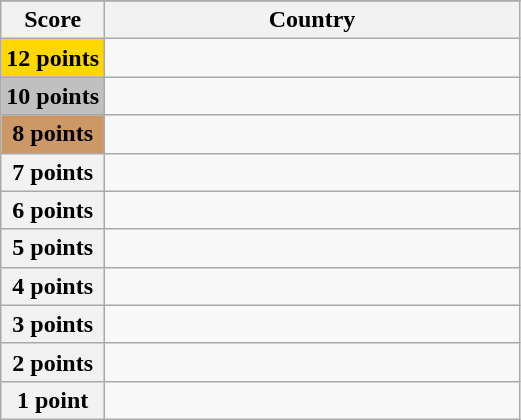<table class="wikitable">
<tr>
</tr>
<tr>
<th scope="col" width="20%">Score</th>
<th scope="col">Country</th>
</tr>
<tr>
<th scope="row" style="background:gold">12 points</th>
<td></td>
</tr>
<tr>
<th scope="row" style="background:silver">10 points</th>
<td></td>
</tr>
<tr>
<th scope="row" style="background:#CC9966">8 points</th>
<td></td>
</tr>
<tr>
<th scope="row">7 points</th>
<td></td>
</tr>
<tr>
<th scope="row">6 points</th>
<td></td>
</tr>
<tr>
<th scope="row">5 points</th>
<td></td>
</tr>
<tr>
<th scope="row">4 points</th>
<td></td>
</tr>
<tr>
<th scope="row">3 points</th>
<td></td>
</tr>
<tr>
<th scope="row">2 points</th>
<td></td>
</tr>
<tr>
<th scope="row">1 point</th>
<td></td>
</tr>
</table>
